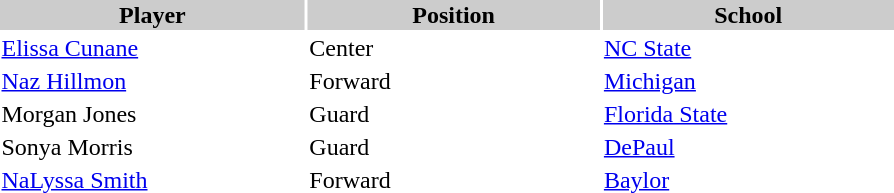<table style="width:600px" "border:'1' 'solid' 'gray' ">
<tr>
<th bgcolor="#CCCCCC" style="width:23%">Player</th>
<th bgcolor="#CCCCCC" style="width:22%"><strong>Position</strong></th>
<th bgcolor="#CCCCCC" style="width:22%"><strong>School</strong></th>
</tr>
<tr>
<td><a href='#'>Elissa Cunane</a></td>
<td>Center</td>
<td><a href='#'>NC State</a></td>
</tr>
<tr>
<td><a href='#'>Naz Hillmon</a></td>
<td>Forward</td>
<td><a href='#'>Michigan</a></td>
</tr>
<tr>
<td>Morgan Jones</td>
<td>Guard</td>
<td><a href='#'>Florida State</a></td>
</tr>
<tr>
<td>Sonya Morris</td>
<td>Guard</td>
<td><a href='#'>DePaul</a></td>
</tr>
<tr>
<td><a href='#'>NaLyssa Smith</a></td>
<td>Forward</td>
<td><a href='#'>Baylor</a></td>
</tr>
</table>
